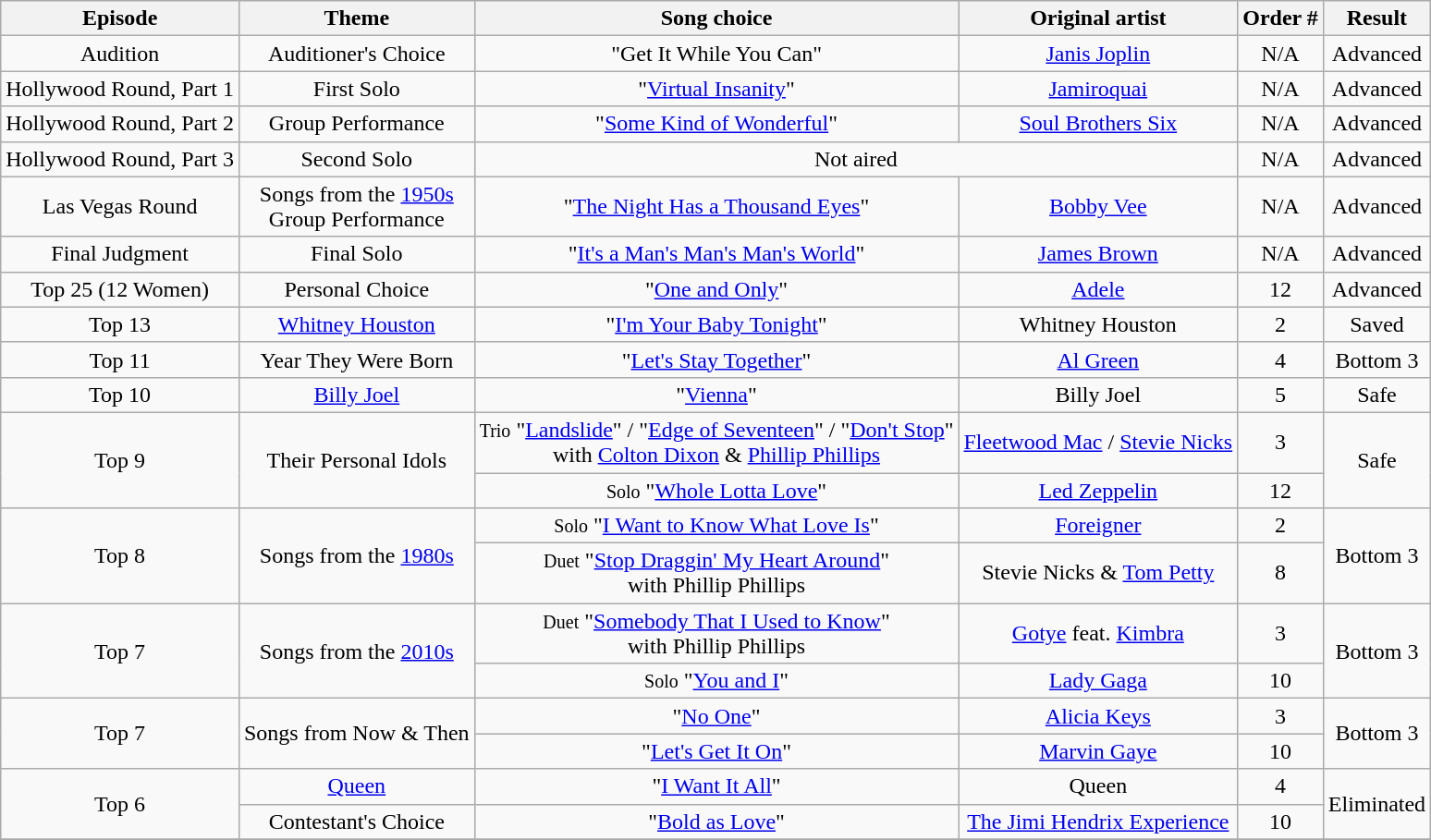<table class="wikitable" style="text-align: center;">
<tr>
<th>Episode</th>
<th>Theme</th>
<th>Song choice</th>
<th>Original artist</th>
<th>Order #</th>
<th>Result</th>
</tr>
<tr>
<td>Audition</td>
<td>Auditioner's Choice</td>
<td>"Get It While You Can"</td>
<td><a href='#'>Janis Joplin</a></td>
<td>N/A</td>
<td>Advanced</td>
</tr>
<tr>
<td>Hollywood Round, Part 1</td>
<td>First Solo</td>
<td>"<a href='#'>Virtual Insanity</a>"</td>
<td><a href='#'>Jamiroquai</a></td>
<td>N/A</td>
<td>Advanced</td>
</tr>
<tr>
<td>Hollywood Round, Part 2</td>
<td>Group Performance</td>
<td>"<a href='#'>Some Kind of Wonderful</a>"</td>
<td><a href='#'>Soul Brothers Six</a></td>
<td>N/A</td>
<td>Advanced</td>
</tr>
<tr>
<td>Hollywood Round, Part 3</td>
<td>Second Solo</td>
<td colspan=2>Not aired</td>
<td>N/A</td>
<td>Advanced</td>
</tr>
<tr>
<td>Las Vegas Round</td>
<td>Songs from the <a href='#'>1950s</a><br>Group Performance</td>
<td>"<a href='#'>The Night Has a Thousand Eyes</a>"</td>
<td><a href='#'>Bobby Vee</a></td>
<td>N/A</td>
<td>Advanced</td>
</tr>
<tr>
<td>Final Judgment</td>
<td>Final Solo</td>
<td>"<a href='#'>It's a Man's Man's Man's World</a>"</td>
<td><a href='#'>James Brown</a></td>
<td>N/A</td>
<td>Advanced</td>
</tr>
<tr>
<td>Top 25 (12 Women)</td>
<td>Personal Choice</td>
<td>"<a href='#'>One and Only</a>"</td>
<td><a href='#'>Adele</a></td>
<td>12</td>
<td>Advanced</td>
</tr>
<tr>
<td>Top 13</td>
<td><a href='#'>Whitney Houston</a></td>
<td>"<a href='#'>I'm Your Baby Tonight</a>"</td>
<td>Whitney Houston</td>
<td>2</td>
<td>Saved</td>
</tr>
<tr>
<td>Top 11</td>
<td>Year They Were Born</td>
<td>"<a href='#'>Let's Stay Together</a>"</td>
<td><a href='#'>Al Green</a></td>
<td>4</td>
<td>Bottom 3</td>
</tr>
<tr>
<td>Top 10</td>
<td><a href='#'>Billy Joel</a></td>
<td>"<a href='#'>Vienna</a>"</td>
<td>Billy Joel</td>
<td>5</td>
<td>Safe</td>
</tr>
<tr>
<td rowspan=2>Top 9</td>
<td rowspan=2>Their Personal Idols</td>
<td><small>Trio</small> "<a href='#'>Landslide</a>" / "<a href='#'>Edge of Seventeen</a>" / "<a href='#'>Don't Stop</a>" <br> with <a href='#'>Colton Dixon</a> & <a href='#'>Phillip Phillips</a></td>
<td><a href='#'>Fleetwood Mac</a> / <a href='#'>Stevie Nicks</a></td>
<td>3</td>
<td rowspan=2>Safe</td>
</tr>
<tr>
<td><small>Solo</small> "<a href='#'>Whole Lotta Love</a>"</td>
<td><a href='#'>Led Zeppelin</a></td>
<td>12</td>
</tr>
<tr>
<td rowspan=2>Top 8</td>
<td rowspan=2>Songs from the <a href='#'>1980s</a></td>
<td><small>Solo</small> "<a href='#'>I Want to Know What Love Is</a>"</td>
<td><a href='#'>Foreigner</a></td>
<td>2</td>
<td rowspan=2>Bottom 3</td>
</tr>
<tr>
<td><small>Duet</small> "<a href='#'>Stop Draggin' My Heart Around</a>"<br>with Phillip Phillips</td>
<td>Stevie Nicks & <a href='#'>Tom Petty</a></td>
<td>8</td>
</tr>
<tr>
<td rowspan=2>Top 7</td>
<td rowspan=2>Songs from the <a href='#'>2010s</a></td>
<td><small>Duet</small> "<a href='#'>Somebody That I Used to Know</a>"<br>with Phillip Phillips</td>
<td><a href='#'>Gotye</a> feat. <a href='#'>Kimbra</a></td>
<td>3</td>
<td rowspan=2>Bottom 3</td>
</tr>
<tr>
<td><small>Solo</small> "<a href='#'>You and I</a>"</td>
<td><a href='#'>Lady Gaga</a></td>
<td>10</td>
</tr>
<tr>
<td rowspan=2>Top 7</td>
<td rowspan=2>Songs from Now & Then</td>
<td>"<a href='#'>No One</a>"</td>
<td><a href='#'>Alicia Keys</a></td>
<td>3</td>
<td rowspan=2>Bottom 3</td>
</tr>
<tr>
<td>"<a href='#'>Let's Get It On</a>"</td>
<td><a href='#'>Marvin Gaye</a></td>
<td>10</td>
</tr>
<tr>
<td rowspan=2>Top 6</td>
<td><a href='#'>Queen</a></td>
<td>"<a href='#'>I Want It All</a>"</td>
<td>Queen</td>
<td>4</td>
<td rowspan=2>Eliminated</td>
</tr>
<tr>
<td>Contestant's Choice</td>
<td>"<a href='#'>Bold as Love</a>"</td>
<td><a href='#'>The Jimi Hendrix Experience</a></td>
<td>10</td>
</tr>
<tr>
</tr>
</table>
